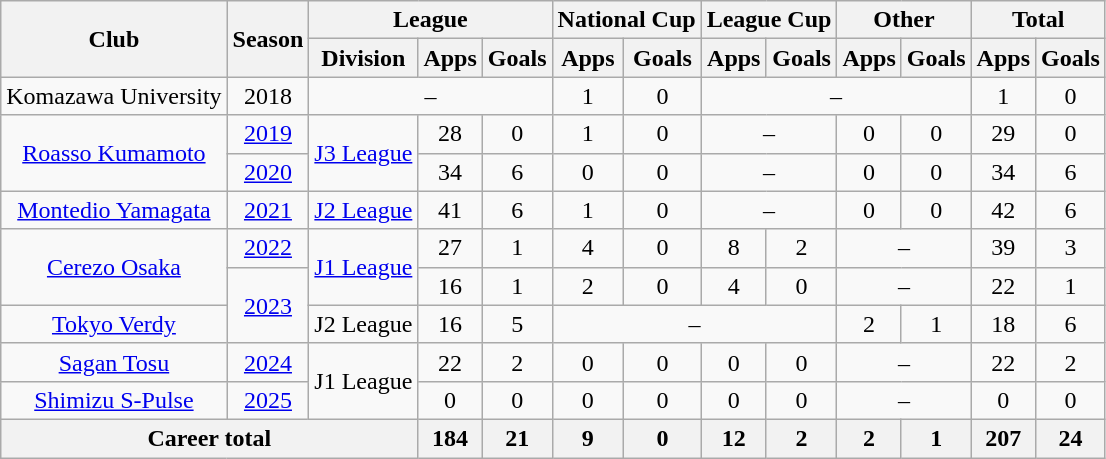<table class="wikitable" style="text-align: center">
<tr>
<th rowspan="2">Club</th>
<th rowspan="2">Season</th>
<th colspan="3">League</th>
<th colspan="2">National Cup</th>
<th colspan="2">League Cup</th>
<th colspan="2">Other</th>
<th colspan="2">Total</th>
</tr>
<tr>
<th>Division</th>
<th>Apps</th>
<th>Goals</th>
<th>Apps</th>
<th>Goals</th>
<th>Apps</th>
<th>Goals</th>
<th>Apps</th>
<th>Goals</th>
<th>Apps</th>
<th>Goals</th>
</tr>
<tr>
<td>Komazawa University</td>
<td>2018</td>
<td colspan="3">–</td>
<td>1</td>
<td>0</td>
<td colspan="4">–</td>
<td>1</td>
<td>0</td>
</tr>
<tr>
<td rowspan="2"><a href='#'>Roasso Kumamoto</a></td>
<td><a href='#'>2019</a></td>
<td rowspan="2"><a href='#'>J3 League</a></td>
<td>28</td>
<td>0</td>
<td>1</td>
<td>0</td>
<td colspan="2">–</td>
<td>0</td>
<td>0</td>
<td>29</td>
<td>0</td>
</tr>
<tr>
<td><a href='#'>2020</a></td>
<td>34</td>
<td>6</td>
<td>0</td>
<td>0</td>
<td colspan="2">–</td>
<td>0</td>
<td>0</td>
<td>34</td>
<td>6</td>
</tr>
<tr>
<td><a href='#'>Montedio Yamagata</a></td>
<td><a href='#'>2021</a></td>
<td><a href='#'>J2 League</a></td>
<td>41</td>
<td>6</td>
<td>1</td>
<td>0</td>
<td colspan="2">–</td>
<td>0</td>
<td>0</td>
<td>42</td>
<td>6</td>
</tr>
<tr>
<td rowspan="2"><a href='#'>Cerezo Osaka</a></td>
<td><a href='#'>2022</a></td>
<td rowspan="2"><a href='#'>J1 League</a></td>
<td>27</td>
<td>1</td>
<td>4</td>
<td>0</td>
<td>8</td>
<td>2</td>
<td colspan="2">–</td>
<td>39</td>
<td>3</td>
</tr>
<tr>
<td rowspan="2"><a href='#'>2023</a></td>
<td>16</td>
<td>1</td>
<td>2</td>
<td>0</td>
<td>4</td>
<td>0</td>
<td colspan="2">–</td>
<td>22</td>
<td>1</td>
</tr>
<tr>
<td><a href='#'>Tokyo Verdy</a></td>
<td>J2 League</td>
<td>16</td>
<td>5</td>
<td colspan="4">–</td>
<td>2</td>
<td>1</td>
<td>18</td>
<td>6</td>
</tr>
<tr>
<td><a href='#'>Sagan Tosu</a></td>
<td><a href='#'>2024</a></td>
<td rowspan="2">J1 League</td>
<td>22</td>
<td>2</td>
<td>0</td>
<td>0</td>
<td>0</td>
<td>0</td>
<td colspan="2">–</td>
<td>22</td>
<td>2</td>
</tr>
<tr>
<td><a href='#'>Shimizu S-Pulse</a></td>
<td><a href='#'>2025</a></td>
<td>0</td>
<td>0</td>
<td>0</td>
<td>0</td>
<td>0</td>
<td>0</td>
<td colspan="2">–</td>
<td>0</td>
<td>0</td>
</tr>
<tr>
<th colspan=3>Career total</th>
<th>184</th>
<th>21</th>
<th>9</th>
<th>0</th>
<th>12</th>
<th>2</th>
<th>2</th>
<th>1</th>
<th>207</th>
<th>24</th>
</tr>
</table>
